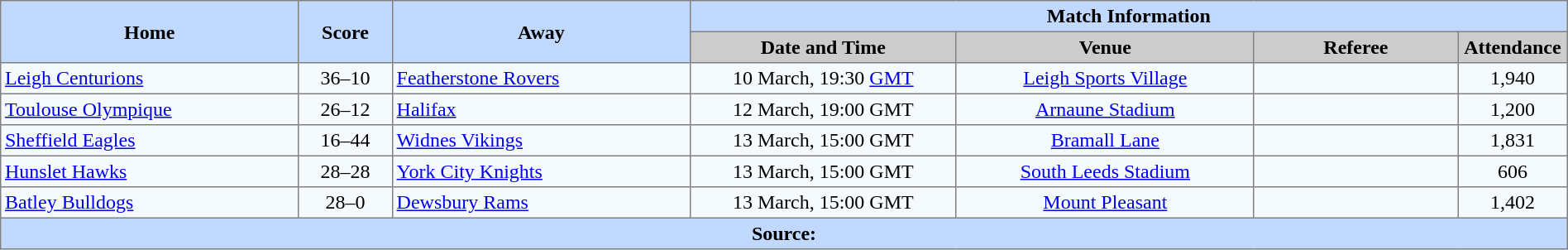<table border=1 style="border-collapse:collapse; text-align:center;" cellpadding=3 cellspacing=0 width=100%>
<tr bgcolor=#C1D8FF>
<th rowspan=2 width=19%>Home</th>
<th rowspan=2 width=6%>Score</th>
<th rowspan=2 width=19%>Away</th>
<th colspan=6>Match Information</th>
</tr>
<tr bgcolor=#CCCCCC>
<th width=17%>Date and Time</th>
<th width=19%>Venue</th>
<th width=13%>Referee</th>
<th width=7%>Attendance</th>
</tr>
<tr bgcolor=#F5FAFF>
<td align=left> <a href='#'>Leigh Centurions</a></td>
<td>36–10</td>
<td align=left> <a href='#'>Featherstone Rovers</a></td>
<td>10 March, 19:30 <a href='#'>GMT</a></td>
<td><a href='#'>Leigh Sports Village</a></td>
<td></td>
<td>1,940</td>
</tr>
<tr bgcolor=#F5FAFF>
<td align=left> <a href='#'>Toulouse Olympique</a></td>
<td>26–12</td>
<td align=left> <a href='#'>Halifax</a></td>
<td>12 March, 19:00 GMT</td>
<td><a href='#'>Arnaune Stadium</a></td>
<td></td>
<td>1,200</td>
</tr>
<tr bgcolor=#F5FAFF>
<td align=left> <a href='#'>Sheffield Eagles</a></td>
<td>16–44</td>
<td align=left> <a href='#'>Widnes Vikings</a></td>
<td>13 March, 15:00 GMT</td>
<td><a href='#'>Bramall Lane</a></td>
<td></td>
<td>1,831</td>
</tr>
<tr bgcolor=#F5FAFF>
<td align=left> <a href='#'>Hunslet Hawks</a></td>
<td>28–28</td>
<td align=left> <a href='#'>York City Knights</a></td>
<td>13 March, 15:00 GMT</td>
<td><a href='#'>South Leeds Stadium</a></td>
<td></td>
<td>606</td>
</tr>
<tr bgcolor=#F5FAFF>
<td align=left> <a href='#'>Batley Bulldogs</a></td>
<td>28–0</td>
<td align=left> <a href='#'>Dewsbury Rams</a></td>
<td>13 March, 15:00 GMT</td>
<td><a href='#'>Mount Pleasant</a></td>
<td></td>
<td>1,402</td>
</tr>
<tr bgcolor=#C1D8FF>
<th colspan=12>Source:</th>
</tr>
</table>
